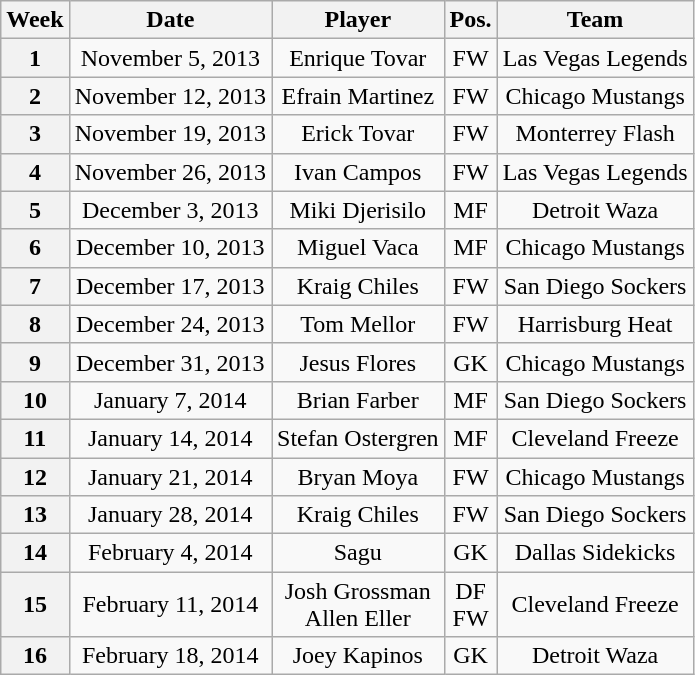<table class="wikitable">
<tr>
<th>Week</th>
<th>Date</th>
<th>Player</th>
<th>Pos.</th>
<th>Team</th>
</tr>
<tr align="center">
<th>1</th>
<td>November 5, 2013</td>
<td>Enrique Tovar</td>
<td>FW</td>
<td>Las Vegas Legends</td>
</tr>
<tr align="center">
<th>2</th>
<td>November 12, 2013</td>
<td>Efrain Martinez</td>
<td>FW</td>
<td>Chicago Mustangs</td>
</tr>
<tr align="center">
<th>3</th>
<td>November 19, 2013</td>
<td>Erick Tovar</td>
<td>FW</td>
<td>Monterrey Flash</td>
</tr>
<tr align="center">
<th>4</th>
<td>November 26, 2013</td>
<td>Ivan Campos</td>
<td>FW</td>
<td>Las Vegas Legends</td>
</tr>
<tr align="center">
<th>5</th>
<td>December 3, 2013</td>
<td>Miki Djerisilo</td>
<td>MF</td>
<td>Detroit Waza</td>
</tr>
<tr align="center">
<th>6</th>
<td>December 10, 2013</td>
<td>Miguel Vaca</td>
<td>MF</td>
<td>Chicago Mustangs</td>
</tr>
<tr align="center">
<th>7</th>
<td>December 17, 2013</td>
<td>Kraig Chiles</td>
<td>FW</td>
<td>San Diego Sockers</td>
</tr>
<tr align="center">
<th>8</th>
<td>December 24, 2013</td>
<td>Tom Mellor</td>
<td>FW</td>
<td>Harrisburg Heat</td>
</tr>
<tr align="center">
<th>9</th>
<td>December 31, 2013</td>
<td>Jesus Flores</td>
<td>GK</td>
<td>Chicago Mustangs</td>
</tr>
<tr align="center">
<th>10</th>
<td>January 7, 2014</td>
<td>Brian Farber</td>
<td>MF</td>
<td>San Diego Sockers</td>
</tr>
<tr align="center">
<th>11</th>
<td>January 14, 2014</td>
<td>Stefan Ostergren</td>
<td>MF</td>
<td>Cleveland Freeze</td>
</tr>
<tr align="center">
<th>12</th>
<td>January 21, 2014</td>
<td>Bryan Moya</td>
<td>FW</td>
<td>Chicago Mustangs</td>
</tr>
<tr align="center">
<th>13</th>
<td>January 28, 2014</td>
<td>Kraig Chiles</td>
<td>FW</td>
<td>San Diego Sockers</td>
</tr>
<tr align="center">
<th>14</th>
<td>February 4, 2014</td>
<td>Sagu</td>
<td>GK</td>
<td>Dallas Sidekicks</td>
</tr>
<tr align="center">
<th>15</th>
<td>February 11, 2014</td>
<td>Josh Grossman<br>Allen Eller</td>
<td>DF<br>FW</td>
<td>Cleveland Freeze</td>
</tr>
<tr align="center">
<th>16</th>
<td>February 18, 2014</td>
<td>Joey Kapinos</td>
<td>GK</td>
<td>Detroit Waza</td>
</tr>
</table>
